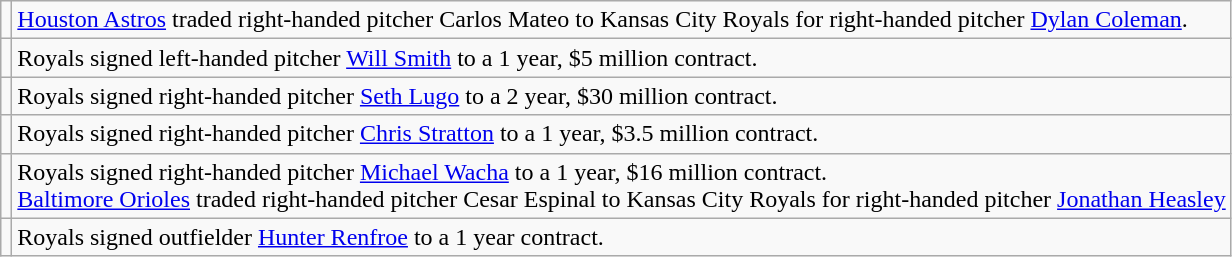<table class="wikitable">
<tr>
<td></td>
<td><a href='#'>Houston Astros</a> traded right-handed pitcher Carlos Mateo to Kansas City Royals for right-handed pitcher <a href='#'>Dylan Coleman</a>.</td>
</tr>
<tr>
<td></td>
<td>Royals signed left-handed pitcher <a href='#'>Will Smith</a> to a 1 year, $5 million contract.</td>
</tr>
<tr>
<td></td>
<td>Royals signed right-handed pitcher <a href='#'>Seth Lugo</a> to a 2 year, $30 million contract.</td>
</tr>
<tr>
<td></td>
<td>Royals signed right-handed pitcher <a href='#'>Chris Stratton</a> to a 1 year, $3.5 million contract.</td>
</tr>
<tr>
<td></td>
<td>Royals signed right-handed pitcher <a href='#'>Michael Wacha</a> to a 1 year, $16 million contract.<br><a href='#'>Baltimore Orioles</a> traded right-handed pitcher Cesar Espinal to Kansas City Royals for right-handed pitcher <a href='#'>Jonathan Heasley</a></td>
</tr>
<tr>
<td></td>
<td>Royals signed outfielder <a href='#'>Hunter Renfroe</a> to a 1 year contract.</td>
</tr>
</table>
